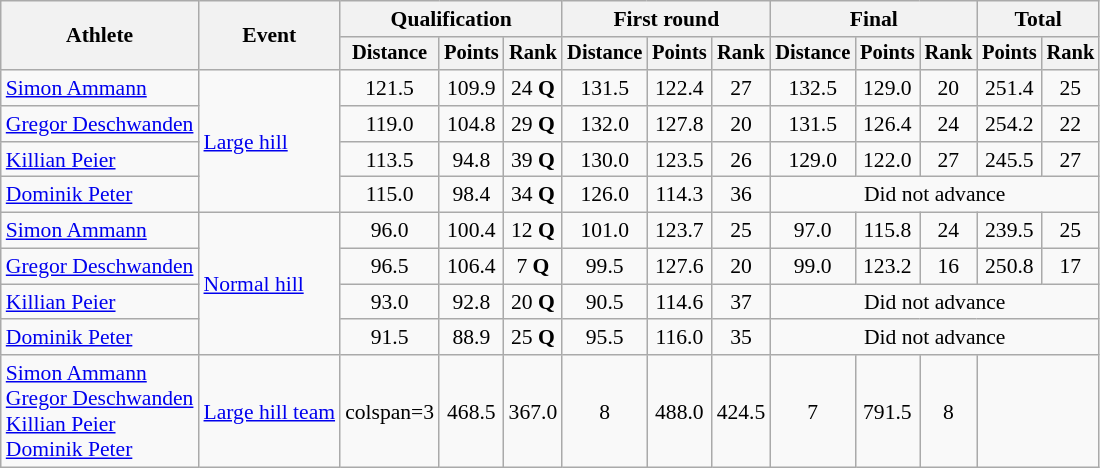<table class=wikitable style=font-size:90%;text-align:center>
<tr>
<th rowspan=2>Athlete</th>
<th rowspan=2>Event</th>
<th colspan=3>Qualification</th>
<th colspan=3>First round</th>
<th colspan=3>Final</th>
<th colspan=2>Total</th>
</tr>
<tr style=font-size:95%>
<th>Distance</th>
<th>Points</th>
<th>Rank</th>
<th>Distance</th>
<th>Points</th>
<th>Rank</th>
<th>Distance</th>
<th>Points</th>
<th>Rank</th>
<th>Points</th>
<th>Rank</th>
</tr>
<tr>
<td align=left><a href='#'>Simon Ammann</a></td>
<td align=left rowspan=4><a href='#'>Large hill</a></td>
<td>121.5</td>
<td>109.9</td>
<td>24 <strong>Q</strong></td>
<td>131.5</td>
<td>122.4</td>
<td>27</td>
<td>132.5</td>
<td>129.0</td>
<td>20</td>
<td>251.4</td>
<td>25</td>
</tr>
<tr>
<td align=left><a href='#'>Gregor Deschwanden</a></td>
<td>119.0</td>
<td>104.8</td>
<td>29 <strong>Q</strong></td>
<td>132.0</td>
<td>127.8</td>
<td>20</td>
<td>131.5</td>
<td>126.4</td>
<td>24</td>
<td>254.2</td>
<td>22</td>
</tr>
<tr>
<td align=left><a href='#'>Killian Peier</a></td>
<td>113.5</td>
<td>94.8</td>
<td>39 <strong>Q</strong></td>
<td>130.0</td>
<td>123.5</td>
<td>26</td>
<td>129.0</td>
<td>122.0</td>
<td>27</td>
<td>245.5</td>
<td>27</td>
</tr>
<tr>
<td align=left><a href='#'>Dominik Peter</a></td>
<td>115.0</td>
<td>98.4</td>
<td>34 <strong>Q</strong></td>
<td>126.0</td>
<td>114.3</td>
<td>36</td>
<td colspan="5">Did not advance</td>
</tr>
<tr>
<td align=left><a href='#'>Simon Ammann</a></td>
<td align=left rowspan=4><a href='#'>Normal hill</a></td>
<td>96.0</td>
<td>100.4</td>
<td>12 <strong>Q</strong></td>
<td>101.0</td>
<td>123.7</td>
<td>25</td>
<td>97.0</td>
<td>115.8</td>
<td>24</td>
<td>239.5</td>
<td>25</td>
</tr>
<tr>
<td align=left><a href='#'>Gregor Deschwanden</a></td>
<td>96.5</td>
<td>106.4</td>
<td>7 <strong>Q</strong></td>
<td>99.5</td>
<td>127.6</td>
<td>20</td>
<td>99.0</td>
<td>123.2</td>
<td>16</td>
<td>250.8</td>
<td>17</td>
</tr>
<tr>
<td align=left><a href='#'>Killian Peier</a></td>
<td>93.0</td>
<td>92.8</td>
<td>20 <strong>Q</strong></td>
<td>90.5</td>
<td>114.6</td>
<td>37</td>
<td colspan="5">Did not advance</td>
</tr>
<tr>
<td align=left><a href='#'>Dominik Peter</a></td>
<td>91.5</td>
<td>88.9</td>
<td>25 <strong>Q</strong></td>
<td>95.5</td>
<td>116.0</td>
<td>35</td>
<td colspan="5">Did not advance</td>
</tr>
<tr align=center>
<td align=left><a href='#'>Simon Ammann</a><br><a href='#'>Gregor Deschwanden</a><br><a href='#'>Killian Peier</a><br><a href='#'>Dominik Peter</a></td>
<td align=left><a href='#'>Large hill team</a></td>
<td>colspan=3 </td>
<td>468.5</td>
<td>367.0</td>
<td>8</td>
<td>488.0</td>
<td>424.5</td>
<td>7</td>
<td>791.5</td>
<td>8</td>
</tr>
</table>
